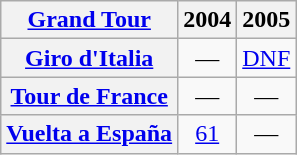<table class="wikitable plainrowheaders">
<tr>
<th scope="col"><a href='#'>Grand Tour</a></th>
<th scope="col">2004</th>
<th scope="col">2005</th>
</tr>
<tr style="text-align:center;">
<th scope="row"> <a href='#'>Giro d'Italia</a></th>
<td>—</td>
<td style="text-align:center;"><a href='#'>DNF</a></td>
</tr>
<tr style="text-align:center;">
<th scope="row"> <a href='#'>Tour de France</a></th>
<td>—</td>
<td>—</td>
</tr>
<tr style="text-align:center;">
<th scope="row"> <a href='#'>Vuelta a España</a></th>
<td style="text-align:center;"><a href='#'>61</a></td>
<td>—</td>
</tr>
</table>
